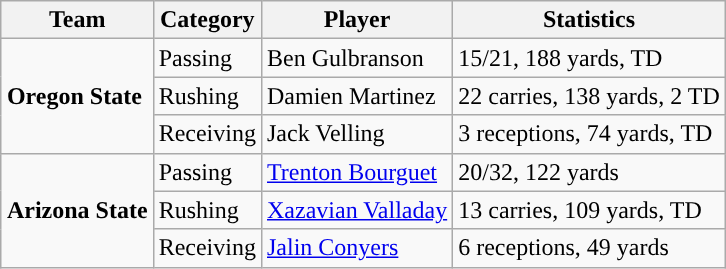<table class="wikitable" style="float: right;">
<tr>
<th>Team</th>
<th>Category</th>
<th>Player</th>
<th>Statistics</th>
</tr>
<tr>
<td rowspan=3><strong>Oregon State</strong></td>
<td>Passing</td>
<td>Ben Gulbranson</td>
<td>15/21, 188 yards, TD</td>
</tr>
<tr>
<td>Rushing</td>
<td>Damien Martinez</td>
<td>22 carries, 138 yards, 2 TD</td>
</tr>
<tr>
<td>Receiving</td>
<td>Jack Velling</td>
<td>3 receptions, 74 yards, TD</td>
</tr>
<tr>
<td rowspan=3><strong>Arizona State</strong></td>
<td>Passing</td>
<td><a href='#'>Trenton Bourguet</a></td>
<td>20/32, 122 yards</td>
</tr>
<tr>
<td>Rushing</td>
<td><a href='#'>Xazavian Valladay</a></td>
<td>13 carries, 109 yards, TD</td>
</tr>
<tr>
<td>Receiving</td>
<td><a href='#'>Jalin Conyers</a></td>
<td>6 receptions, 49 yards</td>
</tr>
</table>
